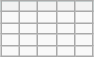<table class="wikitable" style="margin:1em auto; text-align:center;">
<tr style="background:paleturquoise">
<th style="width:12%"></th>
<th style="width:12%"></th>
<th style="width:12%"></th>
<th style="width:12%"></th>
<th style="width:12%"></th>
</tr>
<tr>
<td></td>
<td></td>
<td></td>
<td></td>
<td></td>
</tr>
<tr>
<td></td>
<td></td>
<td></td>
<td></td>
<td></td>
</tr>
<tr>
<td></td>
<td></td>
<td></td>
<td></td>
<td></td>
</tr>
<tr>
<td></td>
<td></td>
<td></td>
<td></td>
<td></td>
</tr>
</table>
